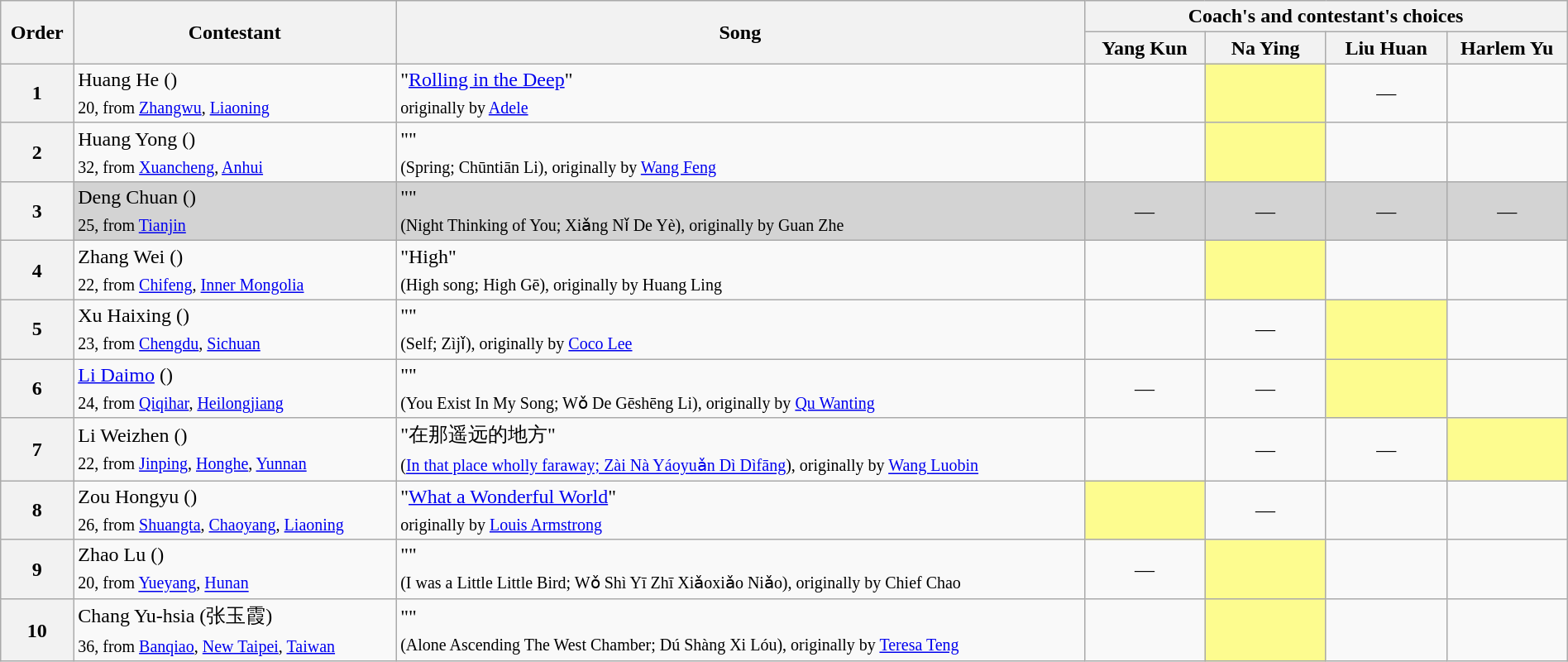<table class="wikitable" style="width:100%;">
<tr>
<th rowspan=2>Order</th>
<th rowspan=2>Contestant</th>
<th rowspan=2>Song</th>
<th colspan=4>Coach's and contestant's choices</th>
</tr>
<tr>
<th width="90">Yang Kun</th>
<th width="90">Na Ying</th>
<th width="90">Liu Huan</th>
<th width="90">Harlem Yu</th>
</tr>
<tr>
<th align="center"><strong>1</strong></th>
<td>Huang He ()<br><sub>20, from <a href='#'>Zhangwu</a>, <a href='#'>Liaoning</a></sub></td>
<td>"<a href='#'>Rolling in the Deep</a>" <br><sub>originally by <a href='#'>Adele</a></sub></td>
<td style="text-align:center;"></td>
<td style="background:#fdfc8f;text-align:center;"></td>
<td align="center">—</td>
<td style="text-align:center;"></td>
</tr>
<tr>
<th align="center"><strong>2</strong></th>
<td>Huang Yong ()<br><sub>32, from <a href='#'>Xuancheng</a>, <a href='#'>Anhui</a></sub></td>
<td>""<br><sub>(Spring; Chūntiān Li), originally by <a href='#'>Wang Feng</a></sub></td>
<td style="text-align:center;"></td>
<td style="background:#fdfc8f;text-align:center;"></td>
<td style="text-align:center;"></td>
<td style="text-align:center;"></td>
</tr>
<tr bgcolor="lightgrey">
<th align="center"><strong>3</strong></th>
<td>Deng Chuan ()<br><sub>25, from <a href='#'>Tianjin</a></sub></td>
<td>""<br><sub>(Night Thinking of You; Xiǎng Nǐ De Yè), originally by Guan Zhe</sub></td>
<td align="center">—</td>
<td align="center">—</td>
<td align="center">—</td>
<td align="center">—</td>
</tr>
<tr>
<th align="center"><strong>4</strong></th>
<td>Zhang Wei ()<br><sub>22, from <a href='#'>Chifeng</a>, <a href='#'>Inner Mongolia</a></sub></td>
<td>"High"<br><sub>(High song; High Gē), originally by Huang Ling</sub></td>
<td style="text-align:center;"></td>
<td style="background:#fdfc8f;text-align:center;"></td>
<td style="text-align:center;"></td>
<td style="text-align:center;"></td>
</tr>
<tr>
<th align="center"><strong>5</strong></th>
<td>Xu Haixing ()<br><sub>23, from <a href='#'>Chengdu</a>, <a href='#'>Sichuan</a></sub></td>
<td>""<br><sub>(Self; Zìjǐ), originally by <a href='#'>Coco Lee</a></sub></td>
<td style="text-align:center;"></td>
<td align="center">—</td>
<td style="background:#fdfc8f;text-align:center;"></td>
<td style="text-align:center;"></td>
</tr>
<tr>
<th align="center"><strong>6</strong></th>
<td><a href='#'>Li Daimo</a> ()<br><sub>24, from <a href='#'>Qiqihar</a>, <a href='#'>Heilongjiang</a></sub></td>
<td>""<br><sub>(You Exist In My Song; Wǒ De Gēshēng Li), originally by <a href='#'>Qu Wanting</a></sub></td>
<td align="center">—</td>
<td align="center">—</td>
<td style="background:#fdfc8f;text-align:center;"></td>
<td style="text-align:center;"></td>
</tr>
<tr>
<th align="center"><strong>7</strong></th>
<td>Li Weizhen ()<br><sub>22, from <a href='#'>Jinping</a>, <a href='#'>Honghe</a>, <a href='#'>Yunnan</a> </sub></td>
<td>"在那遥远的地方"<br><sub>(<a href='#'>In that place wholly faraway; Zài Nà Yáoyuǎn Dì Dìfāng</a>), originally by <a href='#'>Wang Luobin</a></sub></td>
<td style="text-align:center;"></td>
<td align="center">—</td>
<td align="center">—</td>
<td style="background:#fdfc8f;text-align:center;"></td>
</tr>
<tr>
<th align="center"><strong>8</strong></th>
<td>Zou Hongyu ()<br><sub>26, from <a href='#'>Shuangta</a>, <a href='#'>Chaoyang</a>, <a href='#'>Liaoning</a></sub></td>
<td>"<a href='#'>What a Wonderful World</a>"<br><sub>originally by <a href='#'>Louis Armstrong</a></sub></td>
<td style="background:#fdfc8f;text-align:center;"></td>
<td align="center">—</td>
<td style="text-align:center;"></td>
<td style="text-align:center;"></td>
</tr>
<tr>
<th align="center"><strong>9</strong></th>
<td>Zhao Lu ()<br><sub>20, from <a href='#'>Yueyang</a>, <a href='#'>Hunan</a></sub></td>
<td>""<br><sub>(I was a Little Little Bird; Wǒ Shì Yī Zhī Xiǎoxiǎo Niǎo), originally by Chief Chao</sub></td>
<td align="center">—</td>
<td style="background:#fdfc8f;text-align:center;"></td>
<td style="text-align:center;"></td>
<td style="text-align:center;"></td>
</tr>
<tr>
<th align="center"><strong>10</strong></th>
<td>Chang Yu-hsia (张玉霞)<br><sub>36, from <a href='#'>Banqiao</a>, <a href='#'>New Taipei</a>, <a href='#'>Taiwan</a></sub></td>
<td>""<br><sub>(Alone Ascending The West Chamber; Dú Shàng Xi Lóu), originally by <a href='#'>Teresa Teng</a></sub></td>
<td style="text-align:center;"></td>
<td style="background:#fdfc8f;text-align:center;"></td>
<td style="text-align:center;"></td>
<td style="text-align:center;"></td>
</tr>
</table>
